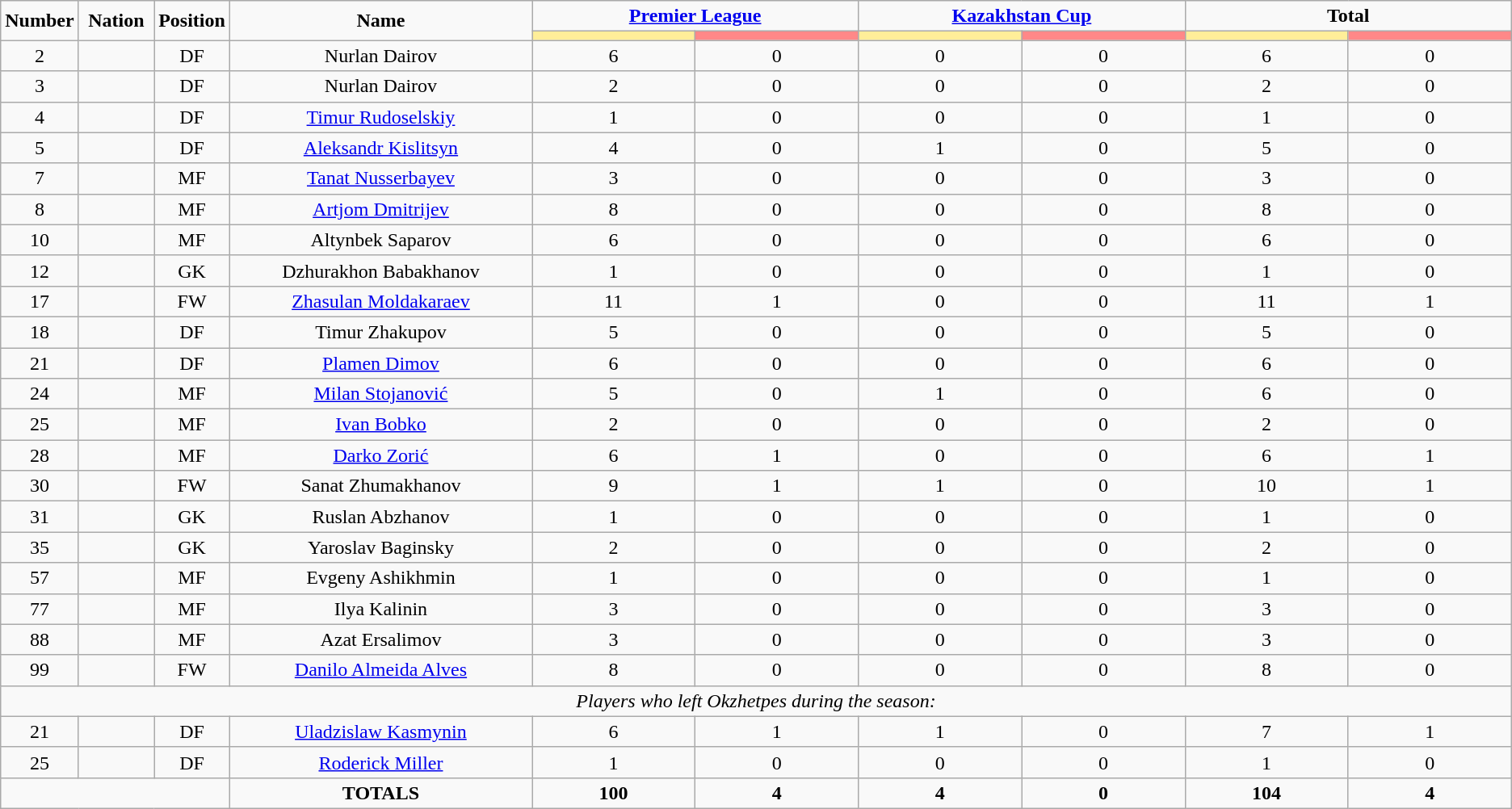<table class="wikitable" style="text-align:center;">
<tr>
<td rowspan="2"  style="width:5%; text-align:center;"><strong>Number</strong></td>
<td rowspan="2"  style="width:5%; text-align:center;"><strong>Nation</strong></td>
<td rowspan="2"  style="width:5%; text-align:center;"><strong>Position</strong></td>
<td rowspan="2"  style="width:20%; text-align:center;"><strong>Name</strong></td>
<td colspan="2" style="text-align:center;"><strong><a href='#'>Premier League</a></strong></td>
<td colspan="2" style="text-align:center;"><strong><a href='#'>Kazakhstan Cup</a></strong></td>
<td colspan="2" style="text-align:center;"><strong>Total</strong></td>
</tr>
<tr>
<th style="width:60px; background:#fe9;"></th>
<th style="width:60px; background:#ff8888;"></th>
<th style="width:60px; background:#fe9;"></th>
<th style="width:60px; background:#ff8888;"></th>
<th style="width:60px; background:#fe9;"></th>
<th style="width:60px; background:#ff8888;"></th>
</tr>
<tr>
<td>2</td>
<td></td>
<td>DF</td>
<td>Nurlan Dairov</td>
<td>6</td>
<td>0</td>
<td>0</td>
<td>0</td>
<td>6</td>
<td>0</td>
</tr>
<tr>
<td>3</td>
<td></td>
<td>DF</td>
<td>Nurlan Dairov</td>
<td>2</td>
<td>0</td>
<td>0</td>
<td>0</td>
<td>2</td>
<td>0</td>
</tr>
<tr>
<td>4</td>
<td></td>
<td>DF</td>
<td><a href='#'>Timur Rudoselskiy</a></td>
<td>1</td>
<td>0</td>
<td>0</td>
<td>0</td>
<td>1</td>
<td>0</td>
</tr>
<tr>
<td>5</td>
<td></td>
<td>DF</td>
<td><a href='#'>Aleksandr Kislitsyn</a></td>
<td>4</td>
<td>0</td>
<td>1</td>
<td>0</td>
<td>5</td>
<td>0</td>
</tr>
<tr>
<td>7</td>
<td></td>
<td>MF</td>
<td><a href='#'>Tanat Nusserbayev</a></td>
<td>3</td>
<td>0</td>
<td>0</td>
<td>0</td>
<td>3</td>
<td>0</td>
</tr>
<tr>
<td>8</td>
<td></td>
<td>MF</td>
<td><a href='#'>Artjom Dmitrijev</a></td>
<td>8</td>
<td>0</td>
<td>0</td>
<td>0</td>
<td>8</td>
<td>0</td>
</tr>
<tr>
<td>10</td>
<td></td>
<td>MF</td>
<td>Altynbek Saparov</td>
<td>6</td>
<td>0</td>
<td>0</td>
<td>0</td>
<td>6</td>
<td>0</td>
</tr>
<tr>
<td>12</td>
<td></td>
<td>GK</td>
<td>Dzhurakhon Babakhanov</td>
<td>1</td>
<td>0</td>
<td>0</td>
<td>0</td>
<td>1</td>
<td>0</td>
</tr>
<tr>
<td>17</td>
<td></td>
<td>FW</td>
<td><a href='#'>Zhasulan Moldakaraev</a></td>
<td>11</td>
<td>1</td>
<td>0</td>
<td>0</td>
<td>11</td>
<td>1</td>
</tr>
<tr>
<td>18</td>
<td></td>
<td>DF</td>
<td>Timur Zhakupov</td>
<td>5</td>
<td>0</td>
<td>0</td>
<td>0</td>
<td>5</td>
<td>0</td>
</tr>
<tr>
<td>21</td>
<td></td>
<td>DF</td>
<td><a href='#'>Plamen Dimov</a></td>
<td>6</td>
<td>0</td>
<td>0</td>
<td>0</td>
<td>6</td>
<td>0</td>
</tr>
<tr>
<td>24</td>
<td></td>
<td>MF</td>
<td><a href='#'>Milan Stojanović</a></td>
<td>5</td>
<td>0</td>
<td>1</td>
<td>0</td>
<td>6</td>
<td>0</td>
</tr>
<tr>
<td>25</td>
<td></td>
<td>MF</td>
<td><a href='#'>Ivan Bobko</a></td>
<td>2</td>
<td>0</td>
<td>0</td>
<td>0</td>
<td>2</td>
<td>0</td>
</tr>
<tr>
<td>28</td>
<td></td>
<td>MF</td>
<td><a href='#'>Darko Zorić</a></td>
<td>6</td>
<td>1</td>
<td>0</td>
<td>0</td>
<td>6</td>
<td>1</td>
</tr>
<tr>
<td>30</td>
<td></td>
<td>FW</td>
<td>Sanat Zhumakhanov</td>
<td>9</td>
<td>1</td>
<td>1</td>
<td>0</td>
<td>10</td>
<td>1</td>
</tr>
<tr>
<td>31</td>
<td></td>
<td>GK</td>
<td>Ruslan Abzhanov</td>
<td>1</td>
<td>0</td>
<td>0</td>
<td>0</td>
<td>1</td>
<td>0</td>
</tr>
<tr>
<td>35</td>
<td></td>
<td>GK</td>
<td>Yaroslav Baginsky</td>
<td>2</td>
<td>0</td>
<td>0</td>
<td>0</td>
<td>2</td>
<td>0</td>
</tr>
<tr>
<td>57</td>
<td></td>
<td>MF</td>
<td>Evgeny Ashikhmin</td>
<td>1</td>
<td>0</td>
<td>0</td>
<td>0</td>
<td>1</td>
<td>0</td>
</tr>
<tr>
<td>77</td>
<td></td>
<td>MF</td>
<td>Ilya Kalinin</td>
<td>3</td>
<td>0</td>
<td>0</td>
<td>0</td>
<td>3</td>
<td>0</td>
</tr>
<tr>
<td>88</td>
<td></td>
<td>MF</td>
<td>Azat Ersalimov</td>
<td>3</td>
<td>0</td>
<td>0</td>
<td>0</td>
<td>3</td>
<td>0</td>
</tr>
<tr>
<td>99</td>
<td></td>
<td>FW</td>
<td><a href='#'>Danilo Almeida Alves</a></td>
<td>8</td>
<td>0</td>
<td>0</td>
<td>0</td>
<td>8</td>
<td>0</td>
</tr>
<tr>
<td colspan="14"><em>Players who left Okzhetpes during the season:</em></td>
</tr>
<tr>
<td>21</td>
<td></td>
<td>DF</td>
<td><a href='#'>Uladzislaw Kasmynin</a></td>
<td>6</td>
<td>1</td>
<td>1</td>
<td>0</td>
<td>7</td>
<td>1</td>
</tr>
<tr>
<td>25</td>
<td></td>
<td>DF</td>
<td><a href='#'>Roderick Miller</a></td>
<td>1</td>
<td>0</td>
<td>0</td>
<td>0</td>
<td>1</td>
<td>0</td>
</tr>
<tr>
<td colspan="3"></td>
<td><strong>TOTALS</strong></td>
<td><strong>100</strong></td>
<td><strong>4</strong></td>
<td><strong>4</strong></td>
<td><strong>0</strong></td>
<td><strong>104</strong></td>
<td><strong>4</strong></td>
</tr>
</table>
